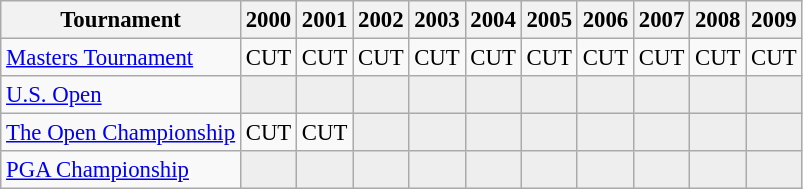<table class="wikitable" style="font-size:95%;text-align:center;">
<tr>
<th>Tournament</th>
<th>2000</th>
<th>2001</th>
<th>2002</th>
<th>2003</th>
<th>2004</th>
<th>2005</th>
<th>2006</th>
<th>2007</th>
<th>2008</th>
<th>2009</th>
</tr>
<tr>
<td align=left><a href='#'>Masters Tournament</a></td>
<td>CUT</td>
<td>CUT</td>
<td>CUT</td>
<td>CUT</td>
<td>CUT</td>
<td>CUT</td>
<td>CUT</td>
<td>CUT</td>
<td>CUT</td>
<td>CUT</td>
</tr>
<tr>
<td align=left><a href='#'>U.S. Open</a></td>
<td style="background:#eee;"></td>
<td style="background:#eee;"></td>
<td style="background:#eee;"></td>
<td style="background:#eee;"></td>
<td style="background:#eee;"></td>
<td style="background:#eee;"></td>
<td style="background:#eee;"></td>
<td style="background:#eee;"></td>
<td style="background:#eee;"></td>
<td style="background:#eee;"></td>
</tr>
<tr>
<td align=left><a href='#'>The Open Championship</a></td>
<td>CUT</td>
<td>CUT</td>
<td style="background:#eee;"></td>
<td style="background:#eee;"></td>
<td style="background:#eee;"></td>
<td style="background:#eee;"></td>
<td style="background:#eee;"></td>
<td style="background:#eee;"></td>
<td style="background:#eee;"></td>
<td style="background:#eee;"></td>
</tr>
<tr>
<td align=left><a href='#'>PGA Championship</a></td>
<td style="background:#eee;"></td>
<td style="background:#eee;"></td>
<td style="background:#eee;"></td>
<td style="background:#eee;"></td>
<td style="background:#eee;"></td>
<td style="background:#eee;"></td>
<td style="background:#eee;"></td>
<td style="background:#eee;"></td>
<td style="background:#eee;"></td>
<td style="background:#eee;"></td>
</tr>
</table>
